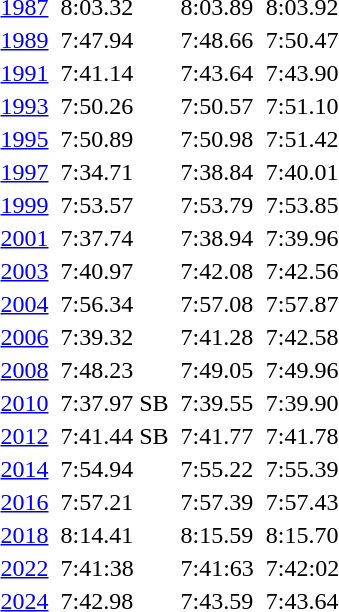<table>
<tr valign="top">
<td><a href='#'>1987</a><br></td>
<td></td>
<td>8:03.32</td>
<td></td>
<td>8:03.89</td>
<td></td>
<td>8:03.92</td>
</tr>
<tr valign="top">
<td><a href='#'>1989</a><br></td>
<td></td>
<td>7:47.94 </td>
<td></td>
<td>7:48.66</td>
<td></td>
<td>7:50.47</td>
</tr>
<tr valign="top">
<td><a href='#'>1991</a><br></td>
<td></td>
<td>7:41.14 </td>
<td></td>
<td>7:43.64 </td>
<td></td>
<td>7:43.90 </td>
</tr>
<tr valign="top">
<td><a href='#'>1993</a><br></td>
<td></td>
<td>7:50.26</td>
<td></td>
<td>7:50.57</td>
<td></td>
<td>7:51.10</td>
</tr>
<tr valign="top">
<td><a href='#'>1995</a><br></td>
<td></td>
<td>7:50.89</td>
<td></td>
<td>7:50.98</td>
<td></td>
<td>7:51.42</td>
</tr>
<tr valign="top">
<td><a href='#'>1997</a><br></td>
<td></td>
<td>7:34.71 </td>
<td></td>
<td>7:38.84</td>
<td></td>
<td>7:40.01</td>
</tr>
<tr valign="top">
<td><a href='#'>1999</a><br></td>
<td></td>
<td>7:53.57</td>
<td></td>
<td>7:53.79</td>
<td></td>
<td>7:53.85</td>
</tr>
<tr valign="top">
<td><a href='#'>2001</a><br></td>
<td></td>
<td>7:37.74</td>
<td></td>
<td>7:38.94  </td>
<td></td>
<td>7:39.96  </td>
</tr>
<tr valign="top">
<td><a href='#'>2003</a><br></td>
<td></td>
<td>7:40.97</td>
<td></td>
<td>7:42.08</td>
<td></td>
<td>7:42.56</td>
</tr>
<tr valign="top">
<td><a href='#'>2004</a><br></td>
<td></td>
<td>7:56.34</td>
<td></td>
<td>7:57.08</td>
<td></td>
<td>7:57.87</td>
</tr>
<tr valign="top">
<td><a href='#'>2006</a><br></td>
<td></td>
<td>7:39.32</td>
<td></td>
<td>7:41.28</td>
<td></td>
<td>7:42.58</td>
</tr>
<tr valign="top">
<td><a href='#'>2008</a><br></td>
<td></td>
<td>7:48.23</td>
<td></td>
<td>7:49.05</td>
<td></td>
<td>7:49.96</td>
</tr>
<tr valign="top">
<td><a href='#'>2010</a><br></td>
<td></td>
<td>7:37.97 SB</td>
<td></td>
<td>7:39.55</td>
<td></td>
<td>7:39.90</td>
</tr>
<tr valign="top">
<td><a href='#'>2012</a><br></td>
<td></td>
<td>7:41.44 SB</td>
<td></td>
<td>7:41.77</td>
<td></td>
<td>7:41.78</td>
</tr>
<tr valign="top">
<td><a href='#'>2014</a><br></td>
<td></td>
<td>7:54.94</td>
<td></td>
<td>7:55.22</td>
<td></td>
<td>7:55.39</td>
</tr>
<tr valign="top">
<td><a href='#'>2016</a><br></td>
<td></td>
<td>7:57.21</td>
<td></td>
<td>7:57.39</td>
<td></td>
<td>7:57.43</td>
</tr>
<tr valign="top">
<td><a href='#'>2018</a><br></td>
<td></td>
<td>8:14.41</td>
<td></td>
<td>8:15.59</td>
<td></td>
<td>8:15.70</td>
</tr>
<tr valign="top">
<td><a href='#'>2022</a><br></td>
<td></td>
<td>7:41:38</td>
<td></td>
<td>7:41:63</td>
<td></td>
<td>7:42:02 </td>
</tr>
<tr valign="top">
<td><a href='#'>2024</a><br></td>
<td></td>
<td>7:42.98</td>
<td></td>
<td>7:43.59</td>
<td></td>
<td>7:43.64</td>
</tr>
</table>
